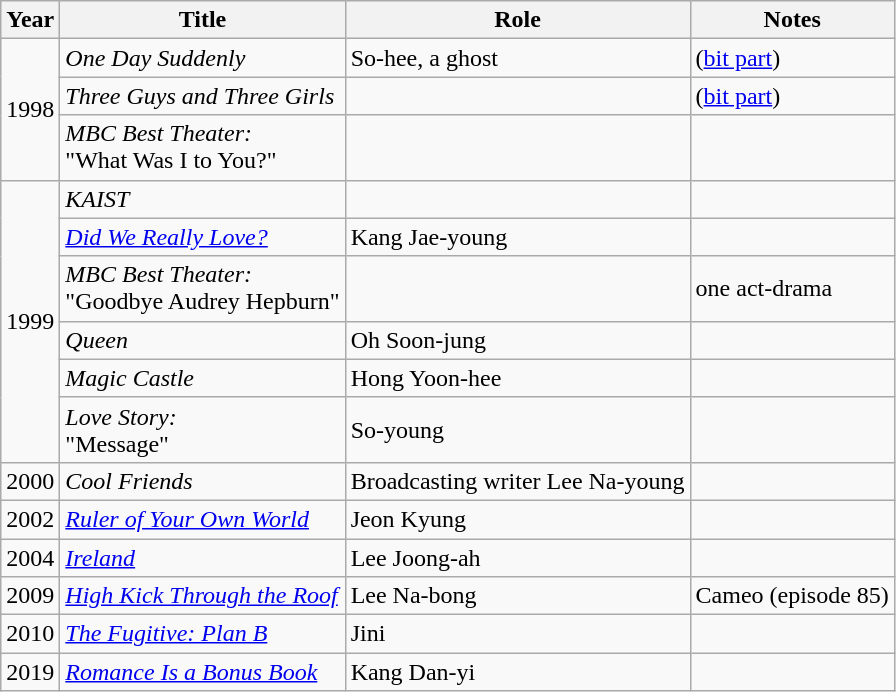<table class="wikitable sortable">
<tr>
<th>Year</th>
<th>Title</th>
<th>Role</th>
<th class="unsortable">Notes</th>
</tr>
<tr>
<td rowspan=3>1998</td>
<td><em>One Day Suddenly</em></td>
<td>So-hee, a ghost</td>
<td>(<a href='#'>bit part</a>)</td>
</tr>
<tr>
<td><em>Three Guys and Three Girls</em></td>
<td></td>
<td>(<a href='#'>bit part</a>)</td>
</tr>
<tr>
<td><em>MBC Best Theater:</em><br>"What Was I to You?"</td>
<td></td>
<td></td>
</tr>
<tr>
<td rowspan=6>1999</td>
<td><em>KAIST</em></td>
<td></td>
<td></td>
</tr>
<tr>
<td><em><a href='#'>Did We Really Love?</a></em></td>
<td>Kang Jae-young</td>
<td></td>
</tr>
<tr>
<td><em>MBC Best Theater:</em><br>"Goodbye Audrey Hepburn"</td>
<td></td>
<td>one act-drama</td>
</tr>
<tr>
<td><em>Queen</em></td>
<td>Oh Soon-jung</td>
<td></td>
</tr>
<tr>
<td><em>Magic Castle</em></td>
<td>Hong Yoon-hee</td>
<td></td>
</tr>
<tr>
<td><em>Love Story:</em><br>"Message"</td>
<td>So-young</td>
<td></td>
</tr>
<tr>
<td>2000</td>
<td><em>Cool Friends</em></td>
<td>Broadcasting writer Lee Na-young</td>
<td></td>
</tr>
<tr>
<td>2002</td>
<td><em><a href='#'>Ruler of Your Own World</a></em></td>
<td>Jeon Kyung</td>
<td></td>
</tr>
<tr>
<td>2004</td>
<td><em><a href='#'>Ireland</a></em></td>
<td>Lee Joong-ah</td>
<td></td>
</tr>
<tr>
<td>2009</td>
<td><em><a href='#'>High Kick Through the Roof</a></em></td>
<td>Lee Na-bong</td>
<td>Cameo (episode 85)</td>
</tr>
<tr>
<td>2010</td>
<td><em><a href='#'>The Fugitive: Plan B</a></em></td>
<td>Jini</td>
<td></td>
</tr>
<tr>
<td>2019</td>
<td><em><a href='#'>Romance Is a Bonus Book</a></em></td>
<td>Kang Dan-yi</td>
<td></td>
</tr>
</table>
